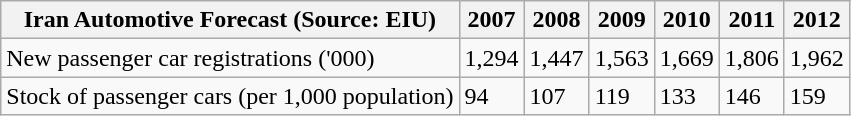<table class="wikitable">
<tr>
<th>Iran Automotive Forecast (Source: EIU)</th>
<th>2007</th>
<th>2008</th>
<th>2009</th>
<th>2010</th>
<th>2011</th>
<th>2012</th>
</tr>
<tr>
<td>New passenger car registrations ('000)</td>
<td>1,294</td>
<td>1,447</td>
<td>1,563</td>
<td>1,669</td>
<td>1,806</td>
<td>1,962</td>
</tr>
<tr>
<td>Stock of passenger cars (per 1,000 population)</td>
<td>94</td>
<td>107</td>
<td>119</td>
<td>133</td>
<td>146</td>
<td>159</td>
</tr>
</table>
